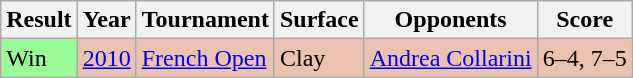<table class="sortable wikitable">
<tr>
<th>Result</th>
<th>Year</th>
<th>Tournament</th>
<th>Surface</th>
<th>Opponents</th>
<th class="unsortable">Score</th>
</tr>
<tr style="background:#ebc2af;">
<td bgcolor=98FB98>Win</td>
<td><a href='#'>2010</a></td>
<td><a href='#'>French Open</a></td>
<td>Clay</td>
<td> <a href='#'>Andrea Collarini</a></td>
<td>6–4, 7–5</td>
</tr>
</table>
